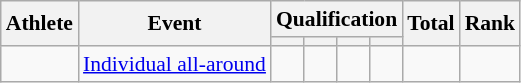<table class="wikitable" style="font-size:90%">
<tr>
<th rowspan=2>Athlete</th>
<th rowspan=2>Event</th>
<th colspan=4>Qualification</th>
<th rowspan=2>Total</th>
<th rowspan=2>Rank</th>
</tr>
<tr style="font-size:95%">
<th></th>
<th></th>
<th></th>
<th></th>
</tr>
<tr align=center>
<td align=left></td>
<td align=left><a href='#'>Individual all-around</a></td>
<td></td>
<td></td>
<td></td>
<td></td>
<td></td>
<td></td>
</tr>
</table>
